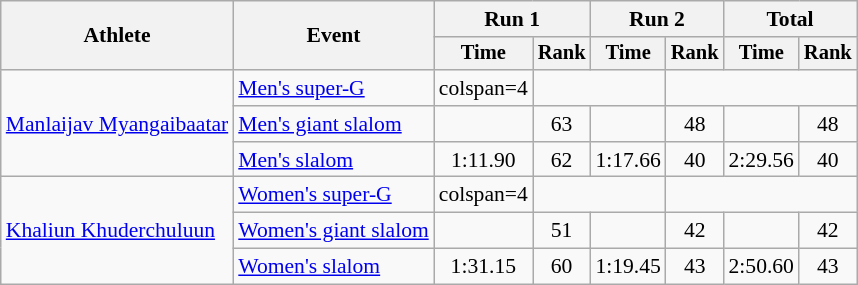<table class="wikitable" style="font-size:90%">
<tr>
<th rowspan=2>Athlete</th>
<th rowspan=2>Event</th>
<th colspan=2>Run 1</th>
<th colspan=2>Run 2</th>
<th colspan=2>Total</th>
</tr>
<tr style="font-size:95%">
<th>Time</th>
<th>Rank</th>
<th>Time</th>
<th>Rank</th>
<th>Time</th>
<th>Rank</th>
</tr>
<tr align=center>
<td align="left" rowspan="3"><a href='#'>Manlaijav Myangaibaatar</a></td>
<td align="left"><a href='#'>Men's super-G</a></td>
<td>colspan=4 </td>
<td colspan=2></td>
</tr>
<tr align=center>
<td align="left"><a href='#'>Men's giant slalom</a></td>
<td></td>
<td>63</td>
<td></td>
<td>48</td>
<td></td>
<td>48</td>
</tr>
<tr align=center>
<td align="left"><a href='#'>Men's slalom</a></td>
<td>1:11.90</td>
<td>62</td>
<td>1:17.66</td>
<td>40</td>
<td>2:29.56</td>
<td>40</td>
</tr>
<tr align=center>
<td align="left" rowspan="3"><a href='#'>Khaliun Khuderchuluun</a></td>
<td align="left"><a href='#'>Women's super-G</a></td>
<td>colspan=4 </td>
<td colspan=2></td>
</tr>
<tr align=center>
<td align="left"><a href='#'>Women's giant slalom</a></td>
<td></td>
<td>51</td>
<td></td>
<td>42</td>
<td></td>
<td>42</td>
</tr>
<tr align=center>
<td align="left"><a href='#'>Women's slalom</a></td>
<td>1:31.15</td>
<td>60</td>
<td>1:19.45</td>
<td>43</td>
<td>2:50.60</td>
<td>43</td>
</tr>
</table>
